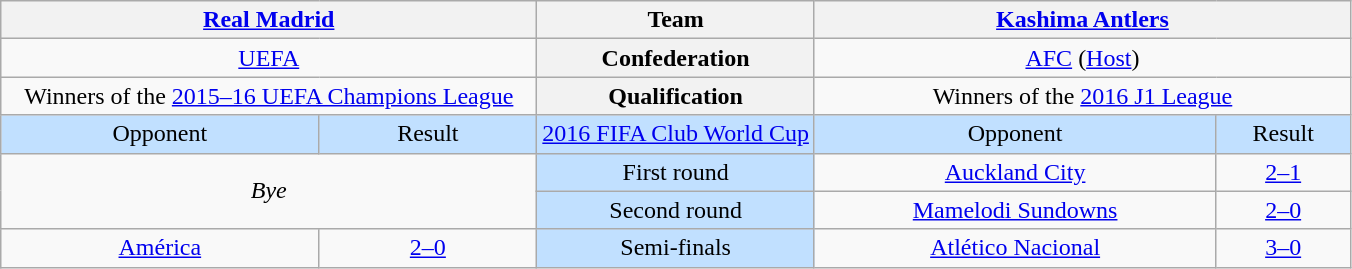<table class="wikitable">
<tr>
<th width=350 colspan=2> <a href='#'>Real Madrid</a></th>
<th>Team</th>
<th width=350 colspan=2> <a href='#'>Kashima Antlers</a></th>
</tr>
<tr>
<td align=center colspan=2><a href='#'>UEFA</a></td>
<th>Confederation</th>
<td align=center colspan=2><a href='#'>AFC</a> (<a href='#'>Host</a>)</td>
</tr>
<tr>
<td align=center colspan=2>Winners of the <a href='#'>2015–16 UEFA Champions League</a></td>
<th>Qualification</th>
<td align=center colspan=2>Winners of the <a href='#'>2016 J1 League</a></td>
</tr>
<tr style="background:#c1e0ff">
<td align=center>Opponent</td>
<td align=center>Result</td>
<td align=center><a href='#'>2016 FIFA Club World Cup</a></td>
<td align=center>Opponent</td>
<td align=center>Result</td>
</tr>
<tr>
<td align=center rowspan=2 colspan=2><em>Bye</em></td>
<td align=center style="background:#c1e0ff">First round</td>
<td align=center> <a href='#'>Auckland City</a></td>
<td align=center><a href='#'>2–1</a></td>
</tr>
<tr>
<td align=center style="background:#c1e0ff">Second round</td>
<td align=center> <a href='#'>Mamelodi Sundowns</a></td>
<td align=center><a href='#'>2–0</a></td>
</tr>
<tr>
<td align=center> <a href='#'>América</a></td>
<td align=center><a href='#'>2–0</a></td>
<td align=center style="background:#c1e0ff">Semi-finals</td>
<td align=center> <a href='#'>Atlético Nacional</a></td>
<td align=center><a href='#'>3–0</a></td>
</tr>
</table>
